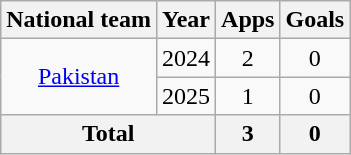<table class="wikitable" style="text-align:center">
<tr>
<th>National team</th>
<th>Year</th>
<th>Apps</th>
<th>Goals</th>
</tr>
<tr>
<td rowspan="2"><a href='#'>Pakistan</a></td>
<td>2024</td>
<td>2</td>
<td>0</td>
</tr>
<tr>
<td>2025</td>
<td>1</td>
<td>0</td>
</tr>
<tr>
<th colspan="2">Total</th>
<th>3</th>
<th>0</th>
</tr>
</table>
